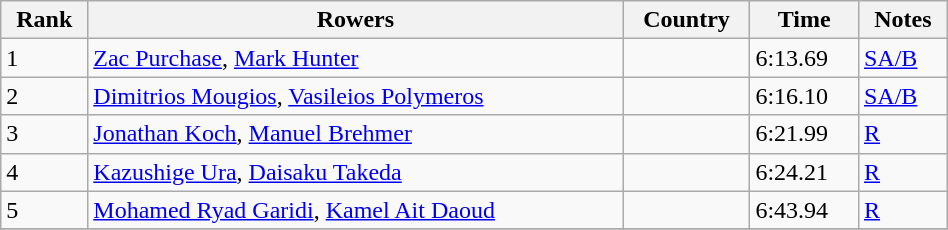<table class="wikitable sortable" width=50%>
<tr>
<th>Rank</th>
<th>Rowers</th>
<th>Country</th>
<th>Time</th>
<th>Notes</th>
</tr>
<tr>
<td>1</td>
<td><a href='#'>Zac Purchase</a>, <a href='#'>Mark Hunter</a></td>
<td></td>
<td>6:13.69</td>
<td><a href='#'>SA/B</a></td>
</tr>
<tr>
<td>2</td>
<td><a href='#'>Dimitrios Mougios</a>, <a href='#'>Vasileios Polymeros</a></td>
<td></td>
<td>6:16.10</td>
<td><a href='#'>SA/B</a></td>
</tr>
<tr>
<td>3</td>
<td><a href='#'>Jonathan Koch</a>, <a href='#'>Manuel Brehmer</a></td>
<td></td>
<td>6:21.99</td>
<td><a href='#'>R</a></td>
</tr>
<tr>
<td>4</td>
<td><a href='#'>Kazushige Ura</a>, <a href='#'>Daisaku Takeda</a></td>
<td></td>
<td>6:24.21</td>
<td><a href='#'>R</a></td>
</tr>
<tr>
<td>5</td>
<td><a href='#'>Mohamed Ryad Garidi</a>, <a href='#'>Kamel Ait Daoud</a></td>
<td></td>
<td>6:43.94</td>
<td><a href='#'>R</a></td>
</tr>
<tr>
</tr>
</table>
